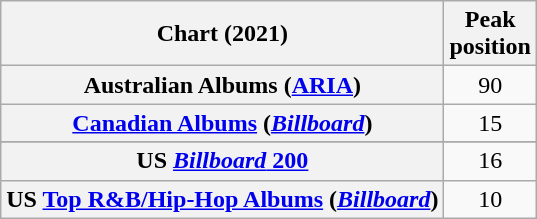<table class="wikitable sortable plainrowheaders" style="text-align:center">
<tr>
<th scope="col">Chart (2021)</th>
<th scope="col">Peak<br>position</th>
</tr>
<tr>
<th scope="row">Australian Albums (<a href='#'>ARIA</a>)</th>
<td>90</td>
</tr>
<tr>
<th scope="row"><a href='#'>Canadian Albums</a> (<em><a href='#'>Billboard</a></em>)</th>
<td>15</td>
</tr>
<tr>
</tr>
<tr>
</tr>
<tr>
</tr>
<tr>
</tr>
<tr>
<th scope="row">US <a href='#'><em>Billboard</em> 200</a></th>
<td>16</td>
</tr>
<tr>
<th scope="row">US <a href='#'>Top R&B/Hip-Hop Albums</a> (<em><a href='#'>Billboard</a></em>)</th>
<td>10</td>
</tr>
</table>
